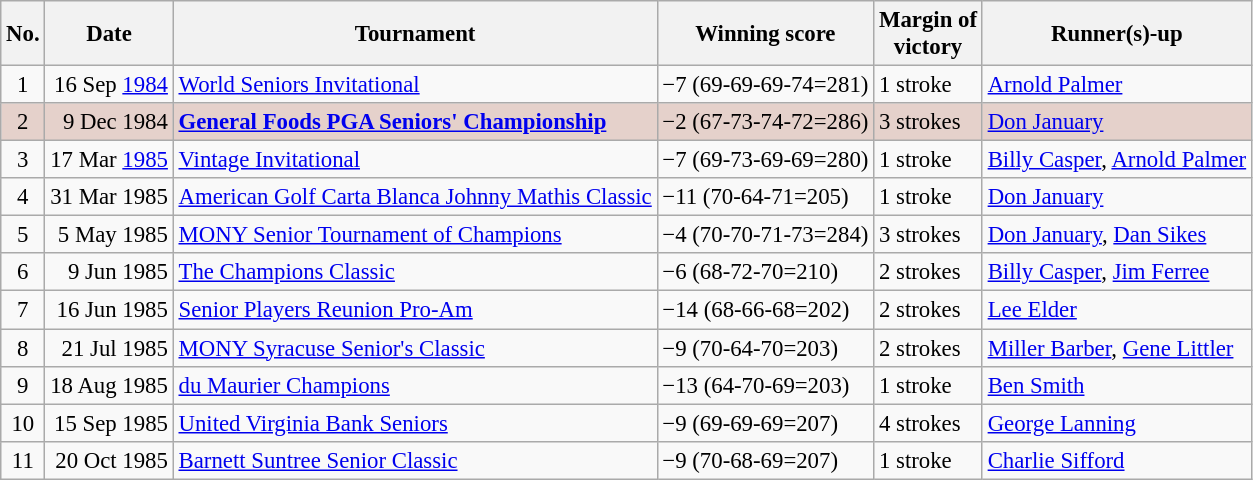<table class="wikitable" style="font-size:95%;">
<tr>
<th>No.</th>
<th>Date</th>
<th>Tournament</th>
<th>Winning score</th>
<th>Margin of<br>victory</th>
<th>Runner(s)-up</th>
</tr>
<tr>
<td align=center>1</td>
<td align=right>16 Sep <a href='#'>1984</a></td>
<td><a href='#'>World Seniors Invitational</a></td>
<td>−7 (69-69-69-74=281)</td>
<td>1 stroke</td>
<td> <a href='#'>Arnold Palmer</a></td>
</tr>
<tr style="background:#e5d1cb;">
<td align=center>2</td>
<td align=right>9 Dec 1984</td>
<td><strong><a href='#'>General Foods PGA Seniors' Championship</a></strong></td>
<td>−2 (67-73-74-72=286)</td>
<td>3 strokes</td>
<td> <a href='#'>Don January</a></td>
</tr>
<tr>
<td align=center>3</td>
<td align=right>17 Mar <a href='#'>1985</a></td>
<td><a href='#'>Vintage Invitational</a></td>
<td>−7 (69-73-69-69=280)</td>
<td>1 stroke</td>
<td> <a href='#'>Billy Casper</a>,  <a href='#'>Arnold Palmer</a></td>
</tr>
<tr>
<td align=center>4</td>
<td align=right>31 Mar 1985</td>
<td><a href='#'>American Golf Carta Blanca Johnny Mathis Classic</a></td>
<td>−11 (70-64-71=205)</td>
<td>1 stroke</td>
<td> <a href='#'>Don January</a></td>
</tr>
<tr>
<td align=center>5</td>
<td align=right>5 May 1985</td>
<td><a href='#'>MONY Senior Tournament of Champions</a></td>
<td>−4 (70-70-71-73=284)</td>
<td>3 strokes</td>
<td> <a href='#'>Don January</a>,  <a href='#'>Dan Sikes</a></td>
</tr>
<tr>
<td align=center>6</td>
<td align=right>9 Jun 1985</td>
<td><a href='#'>The Champions Classic</a></td>
<td>−6 (68-72-70=210)</td>
<td>2 strokes</td>
<td> <a href='#'>Billy Casper</a>,  <a href='#'>Jim Ferree</a></td>
</tr>
<tr>
<td align=center>7</td>
<td align=right>16 Jun 1985</td>
<td><a href='#'>Senior Players Reunion Pro-Am</a></td>
<td>−14 (68-66-68=202)</td>
<td>2 strokes</td>
<td> <a href='#'>Lee Elder</a></td>
</tr>
<tr>
<td align=center>8</td>
<td align=right>21 Jul 1985</td>
<td><a href='#'>MONY Syracuse Senior's Classic</a></td>
<td>−9 (70-64-70=203)</td>
<td>2 strokes</td>
<td> <a href='#'>Miller Barber</a>,  <a href='#'>Gene Littler</a></td>
</tr>
<tr>
<td align=center>9</td>
<td align=right>18 Aug 1985</td>
<td><a href='#'>du Maurier Champions</a></td>
<td>−13 (64-70-69=203)</td>
<td>1 stroke</td>
<td> <a href='#'>Ben Smith</a></td>
</tr>
<tr>
<td align=center>10</td>
<td align=right>15 Sep 1985</td>
<td><a href='#'>United Virginia Bank Seniors</a></td>
<td>−9 (69-69-69=207)</td>
<td>4 strokes</td>
<td> <a href='#'>George Lanning</a></td>
</tr>
<tr>
<td align=center>11</td>
<td align=right>20 Oct 1985</td>
<td><a href='#'>Barnett Suntree Senior Classic</a></td>
<td>−9 (70-68-69=207)</td>
<td>1 stroke</td>
<td> <a href='#'>Charlie Sifford</a></td>
</tr>
</table>
